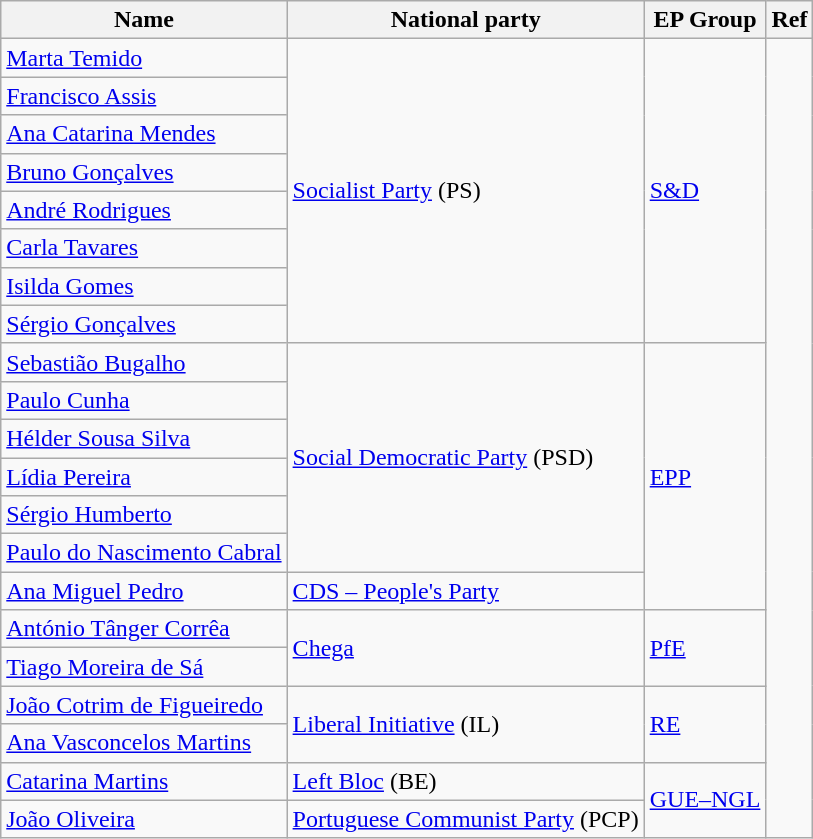<table class="sortable wikitable">
<tr>
<th>Name</th>
<th>National party</th>
<th>EP Group</th>
<th>Ref</th>
</tr>
<tr>
<td><a href='#'>Marta Temido</a></td>
<td rowspan="8"> <a href='#'>Socialist Party</a> (PS)</td>
<td rowspan="8"> <a href='#'>S&D</a></td>
<td rowspan="21"></td>
</tr>
<tr>
<td><a href='#'>Francisco Assis</a></td>
</tr>
<tr>
<td><a href='#'>Ana Catarina Mendes</a></td>
</tr>
<tr>
<td><a href='#'>Bruno Gonçalves</a></td>
</tr>
<tr>
<td><a href='#'>André Rodrigues</a></td>
</tr>
<tr>
<td><a href='#'>Carla Tavares</a></td>
</tr>
<tr>
<td><a href='#'>Isilda Gomes</a></td>
</tr>
<tr>
<td><a href='#'>Sérgio Gonçalves</a></td>
</tr>
<tr>
<td><a href='#'>Sebastião Bugalho</a></td>
<td rowspan="6"> <a href='#'>Social Democratic Party</a> (PSD)</td>
<td rowspan="7"> <a href='#'>EPP</a></td>
</tr>
<tr>
<td><a href='#'>Paulo Cunha</a></td>
</tr>
<tr>
<td><a href='#'>Hélder Sousa Silva</a></td>
</tr>
<tr>
<td><a href='#'>Lídia Pereira</a></td>
</tr>
<tr>
<td><a href='#'>Sérgio Humberto</a></td>
</tr>
<tr>
<td><a href='#'>Paulo do Nascimento Cabral</a></td>
</tr>
<tr>
<td><a href='#'>Ana Miguel Pedro</a></td>
<td> <a href='#'>CDS – People's Party</a></td>
</tr>
<tr>
<td><a href='#'>António Tânger Corrêa</a></td>
<td rowspan="2"> <a href='#'> Chega</a></td>
<td rowspan="2"> <a href='#'>PfE</a></td>
</tr>
<tr>
<td><a href='#'>Tiago Moreira de Sá</a></td>
</tr>
<tr>
<td><a href='#'>João Cotrim de Figueiredo</a></td>
<td rowspan="2"> <a href='#'>Liberal Initiative</a> (IL)</td>
<td rowspan="2"> <a href='#'>RE</a></td>
</tr>
<tr>
<td><a href='#'>Ana Vasconcelos Martins</a></td>
</tr>
<tr>
<td><a href='#'>Catarina Martins</a></td>
<td> <a href='#'>Left Bloc</a> (BE)</td>
<td rowspan="2"> <a href='#'>GUE–NGL</a></td>
</tr>
<tr>
<td><a href='#'>João Oliveira</a></td>
<td> <a href='#'>Portuguese Communist Party</a> (PCP)</td>
</tr>
</table>
